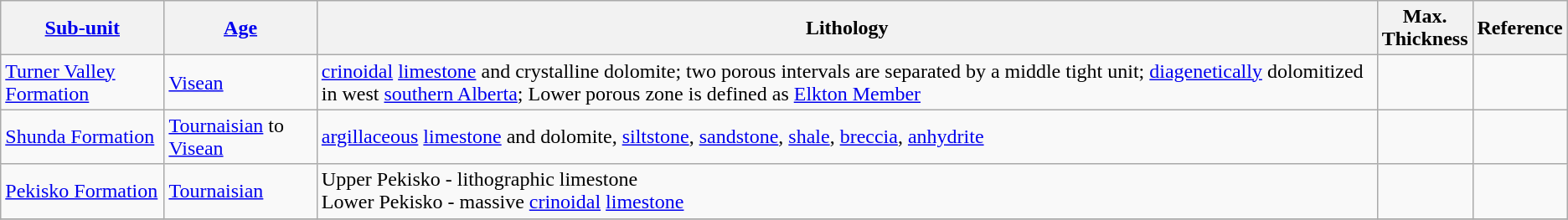<table class="wikitable">
<tr>
<th><a href='#'>Sub-unit</a></th>
<th><a href='#'>Age</a></th>
<th>Lithology</th>
<th>Max.<br>Thickness</th>
<th>Reference</th>
</tr>
<tr>
<td><a href='#'>Turner Valley Formation</a></td>
<td><a href='#'>Visean</a></td>
<td><a href='#'>crinoidal</a> <a href='#'>limestone</a> and crystalline dolomite; two porous intervals are separated by a middle tight unit; <a href='#'>diagenetically</a> dolomitized in west <a href='#'>southern Alberta</a>; Lower porous zone is defined as <a href='#'>Elkton Member</a></td>
<td></td>
<td></td>
</tr>
<tr>
<td><a href='#'>Shunda Formation</a></td>
<td><a href='#'>Tournaisian</a> to <a href='#'>Visean</a></td>
<td><a href='#'>argillaceous</a> <a href='#'>limestone</a> and dolomite, <a href='#'>siltstone</a>, <a href='#'>sandstone</a>, <a href='#'>shale</a>, <a href='#'>breccia</a>, <a href='#'>anhydrite</a></td>
<td></td>
<td></td>
</tr>
<tr>
<td><a href='#'>Pekisko Formation</a></td>
<td><a href='#'>Tournaisian</a></td>
<td>Upper Pekisko - lithographic limestone<br>Lower Pekisko - massive <a href='#'>crinoidal</a> <a href='#'>limestone</a></td>
<td></td>
<td></td>
</tr>
<tr>
</tr>
</table>
